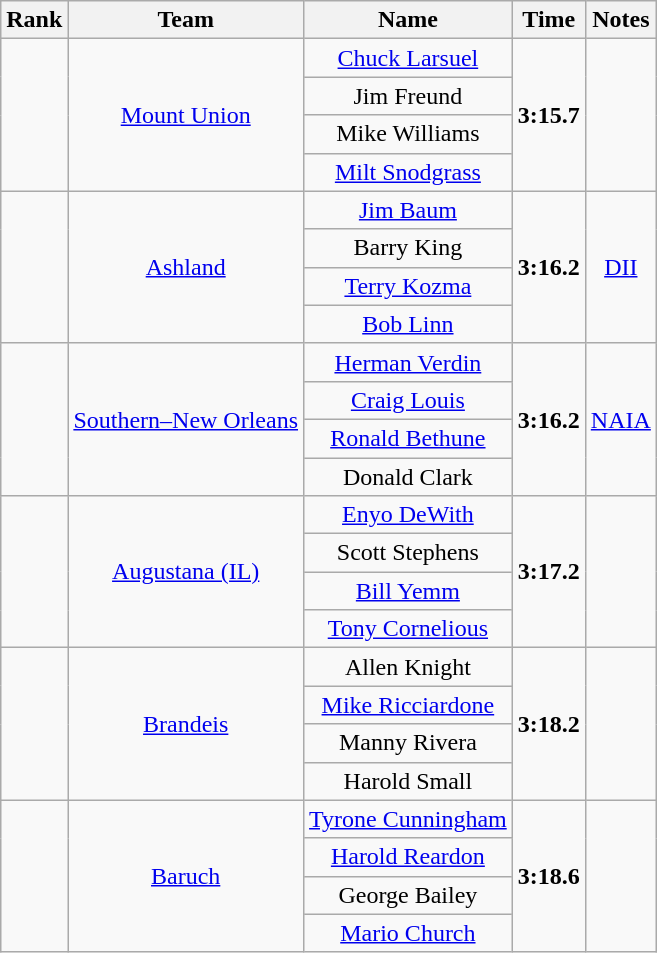<table class="wikitable sortable" style="text-align:center">
<tr>
<th>Rank</th>
<th>Team</th>
<th>Name</th>
<th>Time</th>
<th>Notes</th>
</tr>
<tr>
<td rowspan="4"></td>
<td rowspan="4"><a href='#'>Mount Union</a></td>
<td><a href='#'>Chuck Larsuel</a></td>
<td rowspan="4"><strong>3:15.7</strong></td>
<td rowspan="4"></td>
</tr>
<tr>
<td>Jim Freund</td>
</tr>
<tr>
<td>Mike Williams</td>
</tr>
<tr>
<td><a href='#'>Milt Snodgrass</a></td>
</tr>
<tr>
<td rowspan="4"></td>
<td rowspan="4"><a href='#'>Ashland</a></td>
<td><a href='#'>Jim Baum</a></td>
<td rowspan="4"><strong>3:16.2</strong></td>
<td rowspan="4"><a href='#'>DII</a></td>
</tr>
<tr>
<td>Barry King</td>
</tr>
<tr>
<td><a href='#'>Terry Kozma</a></td>
</tr>
<tr>
<td><a href='#'>Bob Linn</a></td>
</tr>
<tr>
<td rowspan="4"></td>
<td rowspan="4"><a href='#'>Southern–New Orleans</a></td>
<td><a href='#'>Herman Verdin</a></td>
<td rowspan="4"><strong>3:16.2</strong></td>
<td rowspan="4"><a href='#'>NAIA</a></td>
</tr>
<tr>
<td><a href='#'>Craig Louis</a></td>
</tr>
<tr>
<td><a href='#'>Ronald Bethune</a></td>
</tr>
<tr>
<td>Donald Clark</td>
</tr>
<tr>
<td rowspan="4"></td>
<td rowspan="4"><a href='#'>Augustana (IL)</a></td>
<td><a href='#'>Enyo DeWith</a></td>
<td rowspan="4"><strong>3:17.2</strong></td>
<td rowspan="4"></td>
</tr>
<tr>
<td>Scott Stephens</td>
</tr>
<tr>
<td><a href='#'>Bill Yemm</a></td>
</tr>
<tr>
<td><a href='#'>Tony Cornelious</a></td>
</tr>
<tr>
<td rowspan="4"></td>
<td rowspan="4"><a href='#'>Brandeis</a></td>
<td>Allen Knight</td>
<td rowspan="4"><strong>3:18.2</strong></td>
<td rowspan="4"></td>
</tr>
<tr>
<td><a href='#'>Mike Ricciardone</a></td>
</tr>
<tr>
<td>Manny Rivera</td>
</tr>
<tr>
<td>Harold Small</td>
</tr>
<tr>
<td rowspan="4"></td>
<td rowspan="4"><a href='#'>Baruch</a></td>
<td><a href='#'>Tyrone Cunningham</a></td>
<td rowspan="4"><strong>3:18.6</strong></td>
<td rowspan="4"></td>
</tr>
<tr>
<td><a href='#'>Harold Reardon</a></td>
</tr>
<tr>
<td>George Bailey</td>
</tr>
<tr>
<td><a href='#'>Mario Church</a></td>
</tr>
</table>
